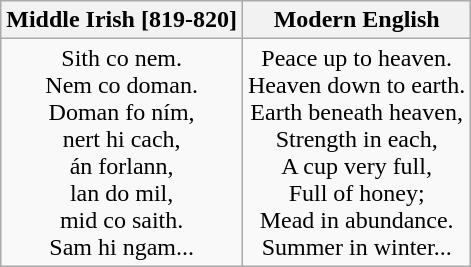<table class="wikitable">
<tr>
<th>Middle Irish [819-820]</th>
<th>Modern English</th>
</tr>
<tr align="center">
<td>Sith co nem.<br>Nem co doman.<br>Doman fo ním,<br>nert hi cach,<br>án forlann,<br>lan do mil,<br>mid co saith.<br>Sam hi ngam...</td>
<td>Peace up to heaven.<br>Heaven down to earth.<br>Earth beneath heaven,<br>Strength in each,<br>A cup very full,<br>Full of honey;<br>Mead in abundance.<br>Summer in winter...</td>
</tr>
</table>
